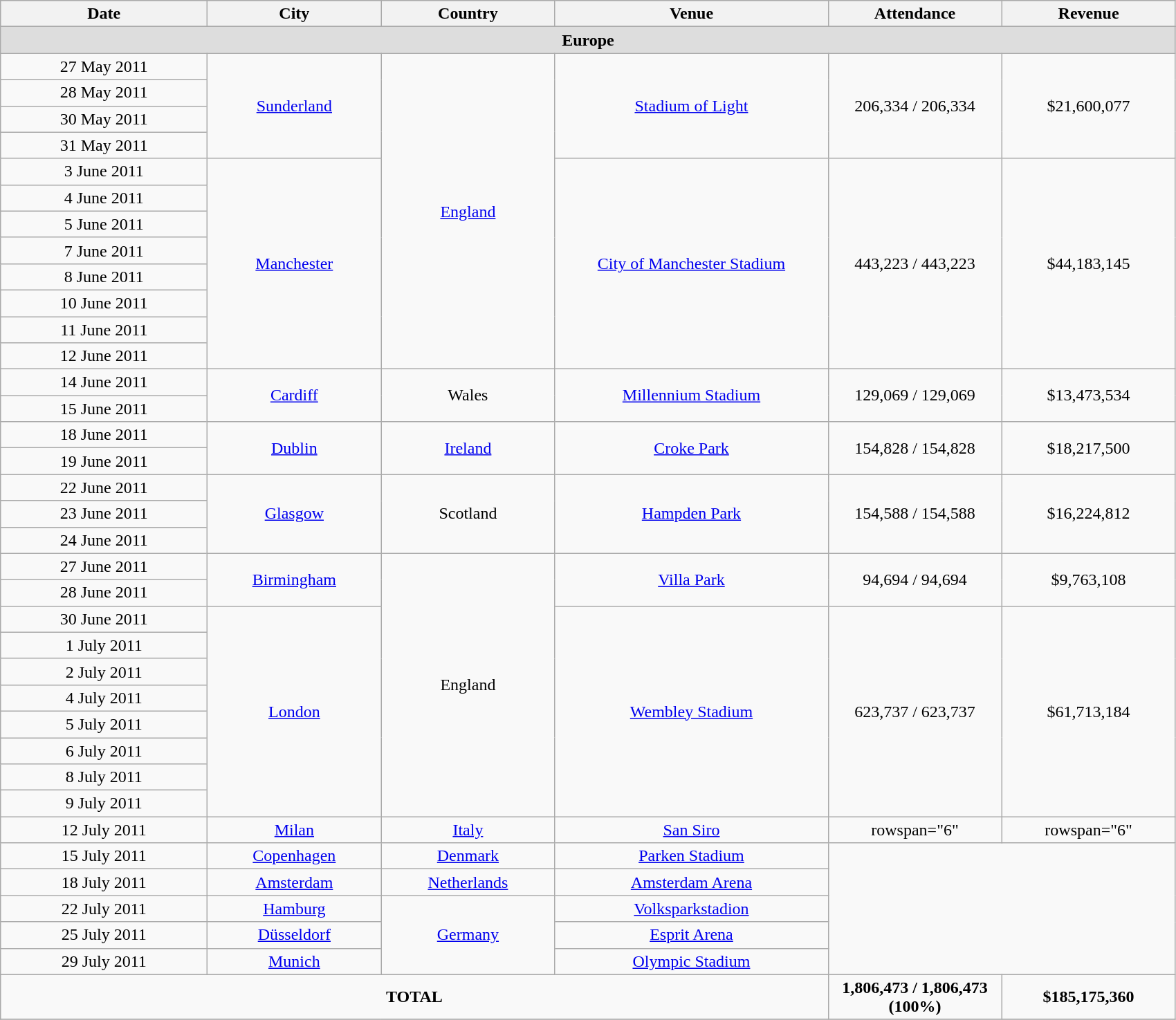<table class="wikitable plainrowheaders" style="text-align:center;">
<tr>
<th scope="col" style="width:12em;">Date</th>
<th scope="col" style="width:10em;">City</th>
<th scope="col" style="width:10em;">Country</th>
<th scope="col" style="width:16em;">Venue</th>
<th scope="col" style="width:10em;">Attendance</th>
<th scope="col" style="width:10em;">Revenue</th>
</tr>
<tr>
</tr>
<tr style="background:#ddd;">
<td colspan="6"><strong>Europe</strong></td>
</tr>
<tr>
<td>27 May 2011</td>
<td rowspan="4"><a href='#'>Sunderland</a></td>
<td rowspan=12><a href='#'>England</a></td>
<td rowspan="4"><a href='#'>Stadium of Light</a></td>
<td rowspan="4">206,334 / 206,334</td>
<td rowspan="4">$21,600,077</td>
</tr>
<tr>
<td>28 May 2011</td>
</tr>
<tr>
<td>30 May 2011</td>
</tr>
<tr>
<td>31 May 2011</td>
</tr>
<tr>
<td>3 June 2011</td>
<td rowspan="8"><a href='#'>Manchester</a></td>
<td rowspan="8"><a href='#'>City of Manchester Stadium</a></td>
<td rowspan="8">443,223 / 443,223</td>
<td rowspan="8">$44,183,145</td>
</tr>
<tr>
<td>4 June 2011</td>
</tr>
<tr>
<td>5 June 2011</td>
</tr>
<tr>
<td>7 June 2011</td>
</tr>
<tr>
<td>8 June 2011</td>
</tr>
<tr>
<td>10 June 2011</td>
</tr>
<tr>
<td>11 June 2011</td>
</tr>
<tr>
<td>12 June 2011</td>
</tr>
<tr>
<td>14 June 2011</td>
<td rowspan="2"><a href='#'>Cardiff</a></td>
<td rowspan="2">Wales</td>
<td rowspan="2"><a href='#'>Millennium Stadium</a></td>
<td rowspan="2">129,069 / 129,069</td>
<td rowspan="2">$13,473,534</td>
</tr>
<tr>
<td>15 June 2011</td>
</tr>
<tr>
<td>18 June 2011</td>
<td rowspan="2"><a href='#'>Dublin</a></td>
<td rowspan="2"><a href='#'>Ireland</a></td>
<td rowspan="2"><a href='#'>Croke Park</a></td>
<td rowspan="2">154,828 / 154,828</td>
<td rowspan="2">$18,217,500</td>
</tr>
<tr>
<td>19 June 2011</td>
</tr>
<tr>
<td>22 June 2011</td>
<td rowspan="3"><a href='#'>Glasgow</a></td>
<td rowspan="3">Scotland</td>
<td rowspan="3"><a href='#'>Hampden Park</a></td>
<td rowspan="3">154,588 / 154,588</td>
<td rowspan="3">$16,224,812</td>
</tr>
<tr>
<td>23 June 2011</td>
</tr>
<tr>
<td>24 June 2011</td>
</tr>
<tr>
<td>27 June 2011</td>
<td rowspan="2"><a href='#'>Birmingham</a></td>
<td rowspan="10">England</td>
<td rowspan="2"><a href='#'>Villa Park</a></td>
<td rowspan="2">94,694 / 94,694</td>
<td rowspan="2">$9,763,108</td>
</tr>
<tr>
<td>28 June 2011</td>
</tr>
<tr>
<td>30 June 2011</td>
<td rowspan="8"><a href='#'>London</a></td>
<td rowspan="8"><a href='#'>Wembley Stadium</a></td>
<td rowspan="8">623,737 / 623,737</td>
<td rowspan="8">$61,713,184</td>
</tr>
<tr>
<td>1 July 2011</td>
</tr>
<tr>
<td>2 July 2011</td>
</tr>
<tr>
<td>4 July 2011</td>
</tr>
<tr>
<td>5 July 2011</td>
</tr>
<tr>
<td>6 July 2011</td>
</tr>
<tr>
<td>8 July 2011</td>
</tr>
<tr>
<td>9 July 2011</td>
</tr>
<tr>
<td>12 July 2011</td>
<td><a href='#'>Milan</a></td>
<td><a href='#'>Italy</a></td>
<td><a href='#'>San Siro</a></td>
<td>rowspan="6" </td>
<td>rowspan="6" </td>
</tr>
<tr>
<td>15 July 2011</td>
<td><a href='#'>Copenhagen</a></td>
<td><a href='#'>Denmark</a></td>
<td><a href='#'>Parken Stadium</a></td>
</tr>
<tr>
<td>18 July 2011</td>
<td><a href='#'>Amsterdam</a></td>
<td><a href='#'>Netherlands</a></td>
<td><a href='#'>Amsterdam Arena</a></td>
</tr>
<tr>
<td>22 July 2011</td>
<td><a href='#'>Hamburg</a></td>
<td rowspan="3"><a href='#'>Germany</a></td>
<td><a href='#'>Volksparkstadion</a></td>
</tr>
<tr>
<td>25 July 2011</td>
<td><a href='#'>Düsseldorf</a></td>
<td><a href='#'>Esprit Arena</a></td>
</tr>
<tr>
<td>29 July 2011</td>
<td><a href='#'>Munich</a></td>
<td><a href='#'>Olympic Stadium</a></td>
</tr>
<tr>
<td colspan="4"><strong>TOTAL</strong></td>
<td><strong>1,806,473 / 1,806,473 (100%)</strong></td>
<td><strong>$185,175,360</strong></td>
</tr>
<tr>
</tr>
</table>
